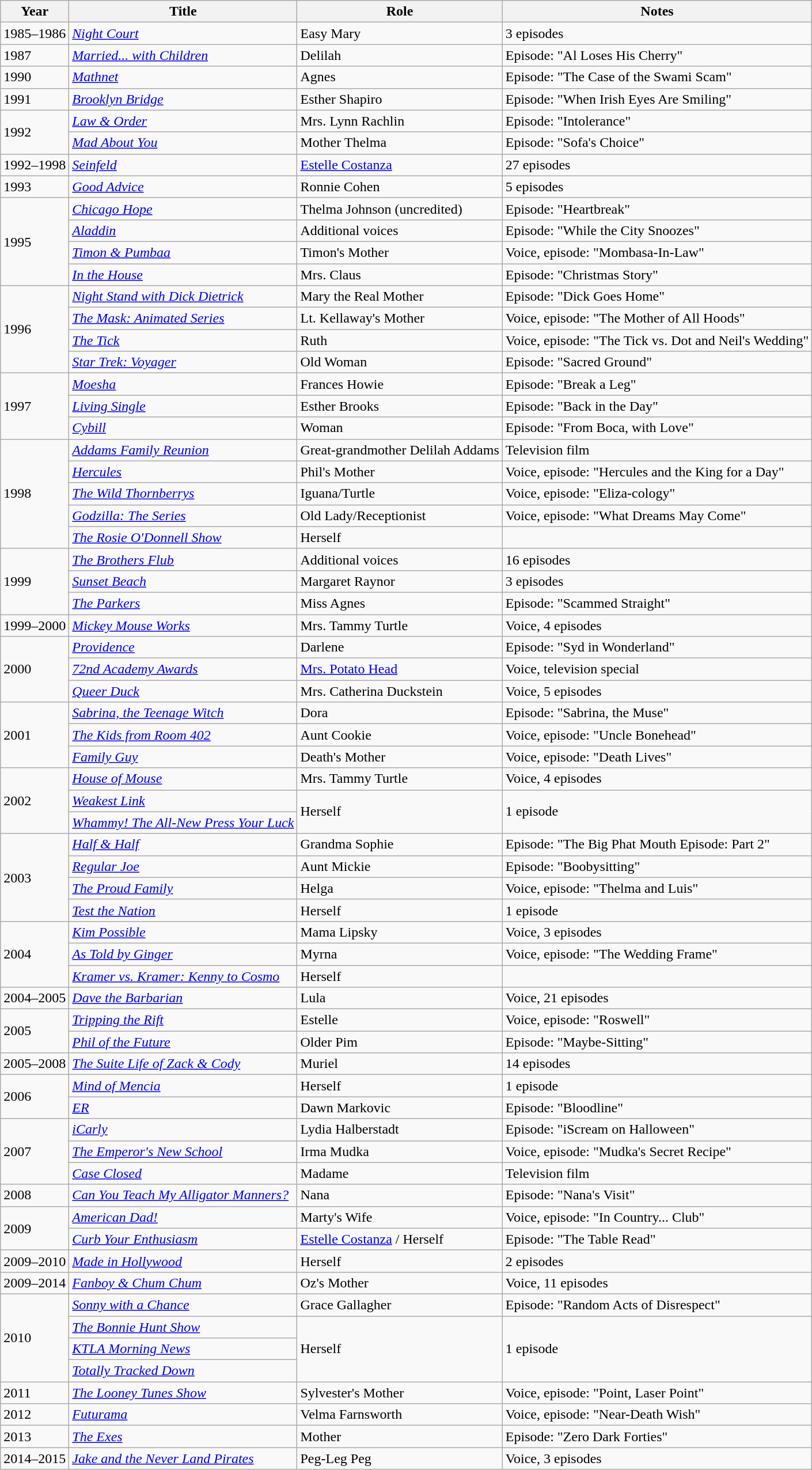<table class="wikitable sortable">
<tr>
<th>Year</th>
<th>Title</th>
<th>Role</th>
<th class="unsortable">Notes</th>
</tr>
<tr>
<td>1985–1986</td>
<td><em><a href='#'>Night Court</a></em></td>
<td>Easy Mary</td>
<td>3 episodes</td>
</tr>
<tr>
<td>1987</td>
<td><em><a href='#'>Married... with Children</a></em></td>
<td>Delilah</td>
<td>Episode: "Al Loses His Cherry"</td>
</tr>
<tr>
<td>1990</td>
<td><em><a href='#'>Mathnet</a></em></td>
<td>Agnes</td>
<td>Episode: "The Case of the Swami Scam"</td>
</tr>
<tr>
<td>1991</td>
<td><em><a href='#'>Brooklyn Bridge</a></em></td>
<td>Esther Shapiro</td>
<td>Episode: "When Irish Eyes Are Smiling"</td>
</tr>
<tr>
<td rowspan="2">1992</td>
<td><em><a href='#'>Law & Order</a></em></td>
<td>Mrs. Lynn Rachlin</td>
<td>Episode: "Intolerance"</td>
</tr>
<tr>
<td><em><a href='#'>Mad About You</a></em></td>
<td>Mother Thelma</td>
<td>Episode: "Sofa's Choice"</td>
</tr>
<tr>
<td>1992–1998</td>
<td><em><a href='#'>Seinfeld</a></em></td>
<td><a href='#'>Estelle Costanza</a></td>
<td>27 episodes</td>
</tr>
<tr>
<td>1993</td>
<td><em><a href='#'>Good Advice</a></em></td>
<td>Ronnie Cohen</td>
<td>5 episodes</td>
</tr>
<tr>
<td rowspan="4">1995</td>
<td><em><a href='#'>Chicago Hope</a></em></td>
<td>Thelma Johnson (uncredited)</td>
<td>Episode: "Heartbreak"</td>
</tr>
<tr>
<td><em><a href='#'>Aladdin</a></em></td>
<td>Additional voices</td>
<td>Episode: "While the City Snoozes"</td>
</tr>
<tr>
<td><em><a href='#'>Timon & Pumbaa</a></em></td>
<td>Timon's Mother</td>
<td>Voice, episode: "Mombasa-In-Law"</td>
</tr>
<tr>
<td><em><a href='#'>In the House</a></em></td>
<td>Mrs. Claus</td>
<td>Episode: "Christmas Story"</td>
</tr>
<tr>
<td rowspan="4">1996</td>
<td><em><a href='#'>Night Stand with Dick Dietrick</a></em></td>
<td>Mary the Real Mother</td>
<td>Episode: "Dick Goes Home"</td>
</tr>
<tr>
<td><em><a href='#'>The Mask: Animated Series</a></em></td>
<td>Lt. Kellaway's Mother</td>
<td>Voice, episode: "The Mother of All Hoods"</td>
</tr>
<tr>
<td><em><a href='#'>The Tick</a></em></td>
<td>Ruth</td>
<td>Voice, episode: "The Tick vs. Dot and Neil's Wedding"</td>
</tr>
<tr>
<td><em><a href='#'>Star Trek: Voyager</a></em></td>
<td>Old Woman</td>
<td>Episode: "Sacred Ground"</td>
</tr>
<tr>
<td rowspan="3">1997</td>
<td><em><a href='#'>Moesha</a></em></td>
<td>Frances Howie</td>
<td>Episode: "Break a Leg"</td>
</tr>
<tr>
<td><em><a href='#'>Living Single</a></em></td>
<td>Esther Brooks</td>
<td>Episode: "Back in the Day"</td>
</tr>
<tr>
<td><em><a href='#'>Cybill</a></em></td>
<td>Woman</td>
<td>Episode: "From Boca, with Love"</td>
</tr>
<tr>
<td rowspan="5">1998</td>
<td><em><a href='#'>Addams Family Reunion</a></em></td>
<td>Great-grandmother Delilah Addams</td>
<td>Television film</td>
</tr>
<tr>
<td><em><a href='#'>Hercules</a></em></td>
<td>Phil's Mother</td>
<td>Voice, episode: "Hercules and the King for a Day"</td>
</tr>
<tr>
<td><em><a href='#'>The Wild Thornberrys</a></em></td>
<td>Iguana/Turtle</td>
<td>Voice, episode: "Eliza-cology"</td>
</tr>
<tr>
<td><em><a href='#'>Godzilla: The Series</a></em></td>
<td>Old Lady/Receptionist</td>
<td>Voice, episode: "What Dreams May Come"</td>
</tr>
<tr>
<td><em><a href='#'>The Rosie O'Donnell Show</a></em></td>
<td>Herself</td>
<td></td>
</tr>
<tr>
<td rowspan="3">1999</td>
<td><em><a href='#'>The Brothers Flub</a></em></td>
<td>Additional voices</td>
<td>16 episodes</td>
</tr>
<tr>
<td><em><a href='#'>Sunset Beach</a></em></td>
<td>Margaret Raynor</td>
<td>3 episodes</td>
</tr>
<tr>
<td><em><a href='#'>The Parkers</a></em></td>
<td>Miss Agnes</td>
<td>Episode: "Scammed Straight"</td>
</tr>
<tr>
<td>1999–2000</td>
<td><em><a href='#'>Mickey Mouse Works</a></em></td>
<td>Mrs. Tammy Turtle</td>
<td>Voice, 4 episodes</td>
</tr>
<tr>
<td rowspan="3">2000</td>
<td><em><a href='#'>Providence</a></em></td>
<td>Darlene</td>
<td>Episode: "Syd in Wonderland"</td>
</tr>
<tr>
<td><em><a href='#'>72nd Academy Awards</a></em></td>
<td><a href='#'>Mrs. Potato Head</a></td>
<td>Voice, television special</td>
</tr>
<tr>
<td><em><a href='#'>Queer Duck</a></em></td>
<td>Mrs. Catherina Duckstein</td>
<td>Voice, 5 episodes</td>
</tr>
<tr>
<td rowspan="3">2001</td>
<td><em><a href='#'>Sabrina, the Teenage Witch</a></em></td>
<td>Dora</td>
<td>Episode: "Sabrina, the Muse"</td>
</tr>
<tr>
<td><em><a href='#'>The Kids from Room 402</a></em></td>
<td>Aunt Cookie</td>
<td>Voice, episode: "Uncle Bonehead"</td>
</tr>
<tr>
<td><em><a href='#'>Family Guy</a></em></td>
<td>Death's Mother</td>
<td>Voice, episode: "Death Lives"</td>
</tr>
<tr>
<td rowspan="3">2002</td>
<td><em><a href='#'>House of Mouse</a></em></td>
<td>Mrs. Tammy Turtle</td>
<td>Voice, 4 episodes</td>
</tr>
<tr>
<td><em><a href='#'>Weakest Link</a></em></td>
<td rowspan="2">Herself</td>
<td rowspan="2">1 episode</td>
</tr>
<tr>
<td><em><a href='#'>Whammy! The All-New Press Your Luck</a></em></td>
</tr>
<tr>
<td rowspan="4">2003</td>
<td><em><a href='#'>Half & Half</a></em></td>
<td>Grandma Sophie</td>
<td>Episode: "The Big Phat Mouth Episode: Part 2"</td>
</tr>
<tr>
<td><em><a href='#'>Regular Joe</a></em></td>
<td>Aunt Mickie</td>
<td>Episode: "Boobysitting"</td>
</tr>
<tr>
<td><em><a href='#'>The Proud Family</a></em></td>
<td>Helga</td>
<td>Voice, episode: "Thelma and Luis"</td>
</tr>
<tr>
<td><em><a href='#'>Test the Nation</a></em></td>
<td>Herself</td>
<td>1 episode</td>
</tr>
<tr>
<td rowspan="3">2004</td>
<td><em><a href='#'>Kim Possible</a></em></td>
<td>Mama Lipsky</td>
<td>Voice, 3 episodes</td>
</tr>
<tr>
<td><em><a href='#'>As Told by Ginger</a></em></td>
<td>Myrna</td>
<td>Voice, episode: "The Wedding Frame"</td>
</tr>
<tr>
<td><em><a href='#'>Kramer vs. Kramer: Kenny to Cosmo</a></em></td>
<td>Herself</td>
<td></td>
</tr>
<tr>
<td>2004–2005</td>
<td><em><a href='#'>Dave the Barbarian</a></em></td>
<td>Lula</td>
<td>Voice, 21 episodes</td>
</tr>
<tr>
<td rowspan="2">2005</td>
<td><em><a href='#'>Tripping the Rift</a></em></td>
<td>Estelle</td>
<td>Voice, episode: "Roswell"</td>
</tr>
<tr>
<td><em><a href='#'>Phil of the Future</a></em></td>
<td>Older Pim</td>
<td>Episode: "Maybe-Sitting"</td>
</tr>
<tr>
<td>2005–2008</td>
<td><em><a href='#'>The Suite Life of Zack & Cody</a></em></td>
<td>Muriel</td>
<td>14 episodes</td>
</tr>
<tr>
<td rowspan="2">2006</td>
<td><em><a href='#'>Mind of Mencia</a></em></td>
<td>Herself</td>
<td>1 episode</td>
</tr>
<tr>
<td><em><a href='#'>ER</a></em></td>
<td>Dawn Markovic</td>
<td>Episode: "Bloodline"</td>
</tr>
<tr>
<td rowspan="3">2007</td>
<td><em><a href='#'>iCarly</a></em></td>
<td>Lydia Halberstadt</td>
<td>Episode: "iScream on Halloween"</td>
</tr>
<tr>
<td><em><a href='#'>The Emperor's New School</a></em></td>
<td>Irma Mudka</td>
<td>Voice, episode: "Mudka's Secret Recipe"</td>
</tr>
<tr>
<td><em><a href='#'>Case Closed</a></em></td>
<td>Madame</td>
<td>Television film</td>
</tr>
<tr>
<td>2008</td>
<td><em><a href='#'>Can You Teach My Alligator Manners?</a></em></td>
<td>Nana</td>
<td>Episode: "Nana's Visit"</td>
</tr>
<tr>
<td rowspan="2">2009</td>
<td><em><a href='#'>American Dad!</a></em></td>
<td>Marty's Wife</td>
<td>Voice, episode: "In Country... Club"</td>
</tr>
<tr>
<td><em><a href='#'>Curb Your Enthusiasm</a></em></td>
<td><a href='#'>Estelle Costanza</a> / Herself</td>
<td>Episode: "The Table Read"</td>
</tr>
<tr>
<td>2009–2010</td>
<td><em><a href='#'>Made in Hollywood</a></em></td>
<td>Herself</td>
<td>2 episodes</td>
</tr>
<tr>
<td>2009–2014</td>
<td><em><a href='#'>Fanboy & Chum Chum</a></em></td>
<td>Oz's Mother</td>
<td>Voice, 11 episodes</td>
</tr>
<tr>
<td rowspan="4">2010</td>
<td><em><a href='#'>Sonny with a Chance</a></em></td>
<td>Grace Gallagher</td>
<td>Episode: "Random Acts of Disrespect"</td>
</tr>
<tr>
<td><em><a href='#'>The Bonnie Hunt Show</a></em></td>
<td rowspan="3">Herself</td>
<td rowspan="3">1 episode</td>
</tr>
<tr>
<td><em><a href='#'>KTLA Morning News</a></em></td>
</tr>
<tr>
<td><em><a href='#'>Totally Tracked Down</a></em></td>
</tr>
<tr>
<td>2011</td>
<td><em><a href='#'>The Looney Tunes Show</a></em></td>
<td>Sylvester's Mother</td>
<td>Voice, episode: "Point, Laser Point"</td>
</tr>
<tr>
<td>2012</td>
<td><em><a href='#'>Futurama</a></em></td>
<td>Velma Farnsworth</td>
<td>Voice, episode: "Near-Death Wish"</td>
</tr>
<tr>
<td>2013</td>
<td><em><a href='#'>The Exes</a></em></td>
<td>Mother</td>
<td>Episode: "Zero Dark Forties"</td>
</tr>
<tr>
<td>2014–2015</td>
<td><em><a href='#'>Jake and the Never Land Pirates</a></em></td>
<td>Peg-Leg Peg</td>
<td>Voice, 3 episodes</td>
</tr>
</table>
